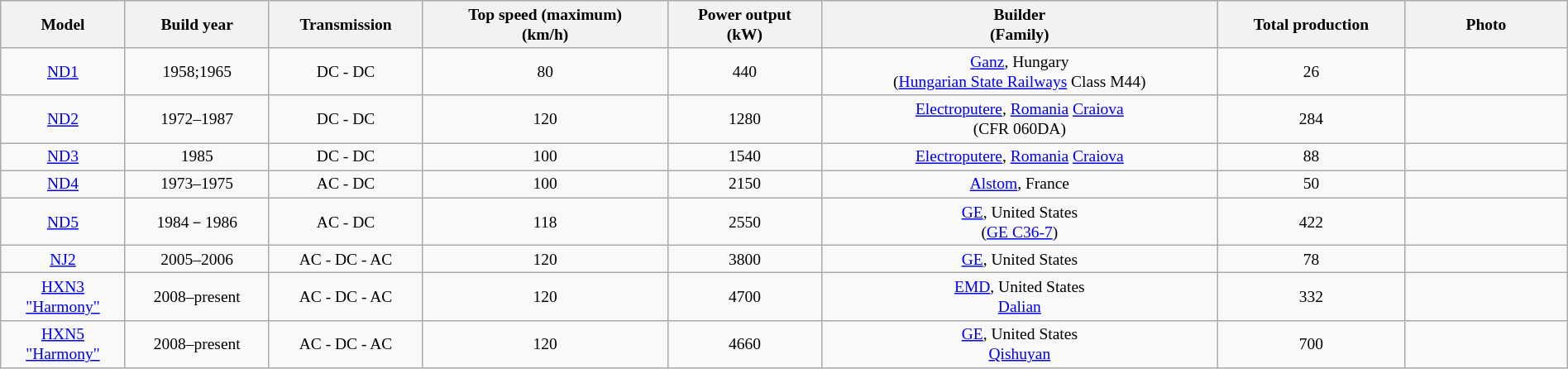<table class="wikitable + sortable"  style="width:100%; text-align: center; font-size: small;">
<tr>
<th>Model</th>
<th>Build year</th>
<th>Transmission</th>
<th>Top speed (maximum)<br> (km/h)</th>
<th>Power output<br> (kW)</th>
<th>Builder<br>(Family)</th>
<th>Total production</th>
<th style="width:125px;">Photo</th>
</tr>
<tr>
<td><a href='#'>ND1</a></td>
<td>1958;1965</td>
<td>DC - DC</td>
<td>80</td>
<td>440</td>
<td><a href='#'>Ganz</a>, Hungary <br>(<a href='#'>Hungarian State Railways</a> Class M44)</td>
<td>26</td>
<td></td>
</tr>
<tr>
<td><a href='#'>ND2</a></td>
<td>1972–1987</td>
<td>DC - DC</td>
<td>120</td>
<td>1280</td>
<td><a href='#'>Electroputere</a>, <a href='#'>Romania</a> <a href='#'>Craiova</a> <br>(CFR 060DA)</td>
<td>284</td>
<td></td>
</tr>
<tr>
<td><a href='#'>ND3</a></td>
<td>1985</td>
<td>DC - DC</td>
<td>100</td>
<td>1540</td>
<td><a href='#'>Electroputere</a>, <a href='#'>Romania</a> <a href='#'>Craiova</a></td>
<td>88</td>
<td></td>
</tr>
<tr>
<td><a href='#'>ND4</a></td>
<td>1973–1975</td>
<td>AC - DC</td>
<td>100</td>
<td>2150</td>
<td><a href='#'>Alstom</a>, France</td>
<td>50</td>
<td></td>
</tr>
<tr>
<td><a href='#'>ND5</a></td>
<td>1984－1986</td>
<td>AC - DC</td>
<td>118</td>
<td>2550</td>
<td><a href='#'>GE</a>, United States<br>(<a href='#'>GE C36-7</a>)</td>
<td>422</td>
<td></td>
</tr>
<tr>
<td><a href='#'>NJ2</a></td>
<td>2005–2006</td>
<td>AC - DC - AC</td>
<td>120</td>
<td>3800</td>
<td><a href='#'>GE</a>, United States</td>
<td>78</td>
<td></td>
</tr>
<tr>
<td><a href='#'>HXN3<br>"Harmony"</a></td>
<td>2008–present</td>
<td>AC - DC - AC</td>
<td>120</td>
<td>4700</td>
<td><a href='#'>EMD</a>, United States<br><a href='#'>Dalian</a></td>
<td>332</td>
<td></td>
</tr>
<tr>
<td><a href='#'>HXN5<br>"Harmony"</a></td>
<td>2008–present</td>
<td>AC - DC - AC</td>
<td>120</td>
<td>4660</td>
<td><a href='#'>GE</a>, United States<br><a href='#'>Qishuyan</a></td>
<td>700</td>
<td></td>
</tr>
</table>
